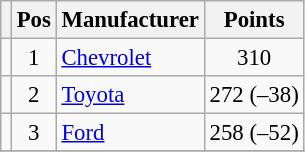<table class="wikitable" style="font-size: 95%;">
<tr>
<th></th>
<th>Pos</th>
<th>Manufacturer</th>
<th>Points</th>
</tr>
<tr>
<td align="left"></td>
<td style="text-align:center;">1</td>
<td><a href='#'>Chevrolet</a></td>
<td style="text-align:center;">310</td>
</tr>
<tr>
<td align="left"></td>
<td style="text-align:center;">2</td>
<td><a href='#'>Toyota</a></td>
<td style="text-align:center;">272 (–38)</td>
</tr>
<tr>
<td align="left"></td>
<td style="text-align:center;">3</td>
<td><a href='#'>Ford</a></td>
<td style="text-align:center;">258 (–52)</td>
</tr>
<tr class="sortbottom">
</tr>
</table>
